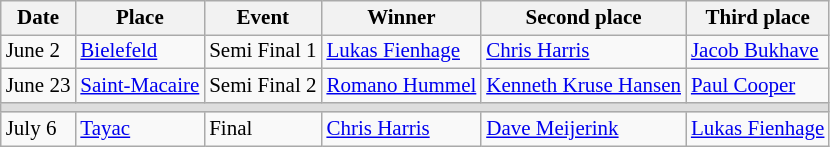<table class=wikitable style="font-size:14px">
<tr>
<th>Date</th>
<th>Place</th>
<th>Event</th>
<th>Winner</th>
<th>Second place</th>
<th>Third place</th>
</tr>
<tr>
<td>June 2</td>
<td> <a href='#'>Bielefeld</a></td>
<td>Semi Final 1</td>
<td> <a href='#'>Lukas Fienhage</a></td>
<td> <a href='#'>Chris Harris</a></td>
<td> <a href='#'>Jacob Bukhave</a></td>
</tr>
<tr>
<td>June 23</td>
<td> <a href='#'>Saint-Macaire</a></td>
<td>Semi Final 2</td>
<td> <a href='#'>Romano Hummel</a></td>
<td> <a href='#'>Kenneth Kruse Hansen</a></td>
<td> <a href='#'>Paul Cooper</a></td>
</tr>
<tr bgcolor=#DDDDDD>
<td colspan=7></td>
</tr>
<tr>
<td>July 6</td>
<td> <a href='#'>Tayac</a></td>
<td>Final</td>
<td> <a href='#'>Chris Harris</a></td>
<td> <a href='#'>Dave Meijerink</a></td>
<td> <a href='#'>Lukas Fienhage</a></td>
</tr>
</table>
